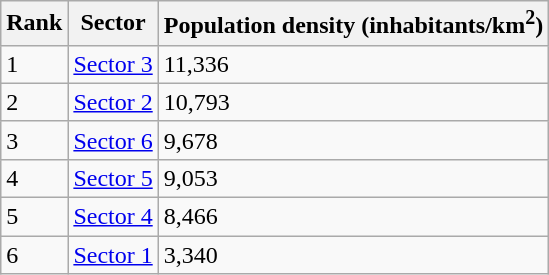<table class="wikitable">
<tr>
<th>Rank</th>
<th>Sector</th>
<th>Population density (inhabitants/km<sup>2</sup>)</th>
</tr>
<tr>
<td>1</td>
<td><a href='#'>Sector 3</a></td>
<td>11,336</td>
</tr>
<tr>
<td>2</td>
<td><a href='#'>Sector 2</a></td>
<td>10,793</td>
</tr>
<tr>
<td>3</td>
<td><a href='#'>Sector 6</a></td>
<td>9,678</td>
</tr>
<tr>
<td>4</td>
<td><a href='#'>Sector 5</a></td>
<td>9,053</td>
</tr>
<tr>
<td>5</td>
<td><a href='#'>Sector 4</a></td>
<td>8,466</td>
</tr>
<tr>
<td>6</td>
<td><a href='#'>Sector 1</a></td>
<td>3,340</td>
</tr>
</table>
